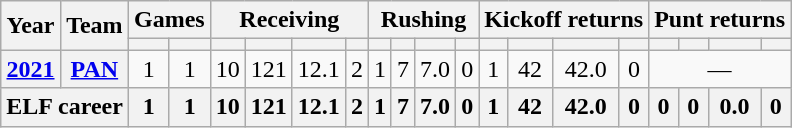<table class="wikitable" style="text-align: center;">
<tr>
<th rowspan="2">Year</th>
<th rowspan="2">Team</th>
<th colspan="2">Games</th>
<th colspan="4">Receiving</th>
<th colspan="4">Rushing</th>
<th colspan="4">Kickoff returns</th>
<th colspan="4">Punt returns</th>
</tr>
<tr>
<th></th>
<th></th>
<th></th>
<th></th>
<th></th>
<th></th>
<th></th>
<th></th>
<th></th>
<th></th>
<th></th>
<th></th>
<th></th>
<th></th>
<th></th>
<th></th>
<th></th>
<th></th>
</tr>
<tr>
<th><a href='#'>2021</a></th>
<th><a href='#'>PAN</a></th>
<td>1</td>
<td>1</td>
<td>10</td>
<td>121</td>
<td>12.1</td>
<td>2</td>
<td>1</td>
<td>7</td>
<td>7.0</td>
<td>0</td>
<td>1</td>
<td>42</td>
<td>42.0</td>
<td>0</td>
<td colspan="4">—</td>
</tr>
<tr>
<th colspan="2">ELF career</th>
<th>1</th>
<th>1</th>
<th>10</th>
<th>121</th>
<th>12.1</th>
<th>2</th>
<th>1</th>
<th>7</th>
<th>7.0</th>
<th>0</th>
<th>1</th>
<th>42</th>
<th>42.0</th>
<th>0</th>
<th>0</th>
<th>0</th>
<th>0.0</th>
<th>0</th>
</tr>
</table>
